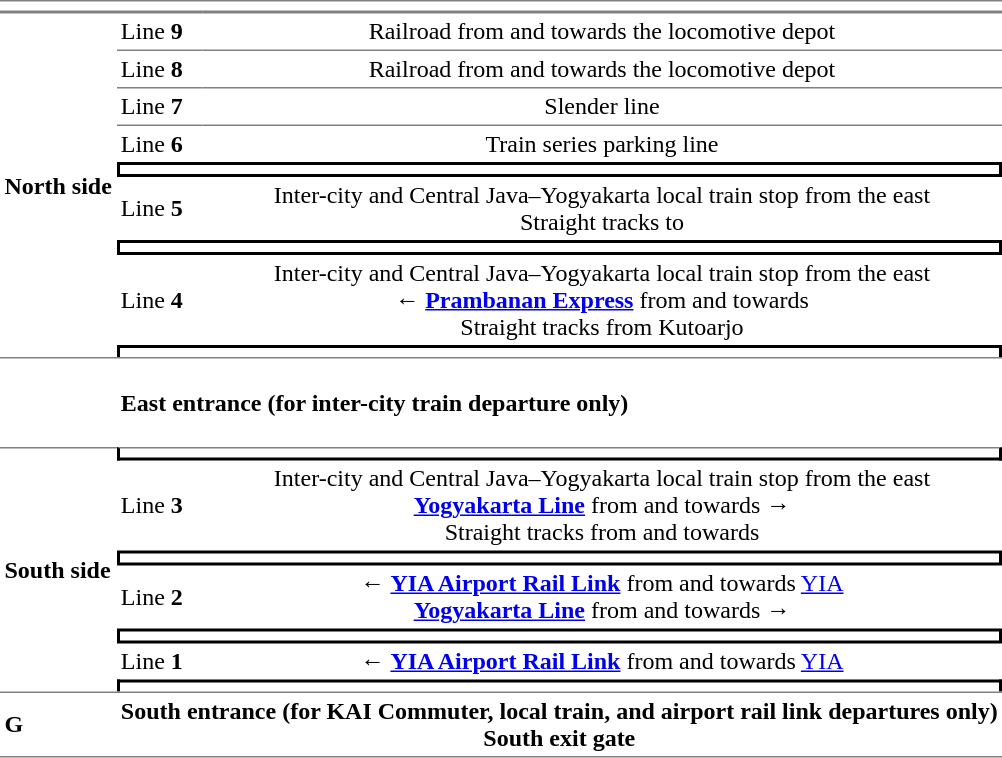<table cellspacing="0" cellpadding="3">
<tr>
<td colspan="3" style="border-top:solid 1px gray;border-bottom:solid 1px gray;text-align:center">    </td>
</tr>
<tr>
<td style="border-top:solid 1px gray;" rowspan="9"><strong>North side</strong></td>
<td style="border-top:solid 1px gray;">Line <strong>9</strong></td>
<td style="border-top:solid 1px gray;text-align:center">Railroad  from and towards the locomotive depot</td>
</tr>
<tr>
<td style="border-top:solid 1px gray;">Line <strong>8</strong></td>
<td style="border-top:solid 1px gray;text-align:center">Railroad  from and towards the locomotive depot</td>
</tr>
<tr>
<td style="border-top:solid 1px gray;">Line <strong>7</strong></td>
<td style="border-top:solid 1px gray;text-align:center">Slender line</td>
</tr>
<tr>
<td style="border-top:solid 1px gray;">Line <strong>6</strong></td>
<td style="border-top:solid 1px gray;text-align:center">Train series parking line</td>
</tr>
<tr>
<td style="text-align:center;border-top:solid 2px black;border-bottom:solid 2px black;border-left:solid 2px black;border-right:solid 2px black;text-align:center" colspan="2"></td>
</tr>
<tr>
<td>Line <strong>5</strong></td>
<td style="text-align:center">Inter-city and Central Java–Yogyakarta local train stop from the east<br>Straight tracks to </td>
</tr>
<tr>
<td style="text-align:center;border-top:solid 2px black;border-bottom:solid 2px black;border-left:solid 2px black;border-right:solid 2px black;text-align:center" colspan="2"></td>
</tr>
<tr>
<td>Line <strong>4</strong></td>
<td style="text-align:center">Inter-city and Central Java–Yogyakarta local train stop from the east<br>←   <strong><a href='#'>Prambanan Express</a></strong> from and towards <br>Straight tracks from Kutoarjo</td>
</tr>
<tr>
<td style="border-top:solid 2px black;border-left:solid 2px black;border-right:solid 2px black;text-align:center" colspan="2"></td>
</tr>
<tr>
<td style="border-top:solid 1px gray;height:40pt"></td>
<td style="border-top:solid 1px gray;height:40pt" colspan="2"><strong>East entrance (for inter-city train departure only)</strong></td>
</tr>
<tr>
<td style="border-top:solid 1px gray;" rowspan="7"><strong>South side</strong></td>
<td style="text-align:center;border-top:solid 1px gray;border-bottom:solid 2px black;border-left:solid 2px black;border-right:solid 2px black;text-align:center" colspan="2"></td>
</tr>
<tr>
<td>Line <strong>3</strong></td>
<td style="text-align:center">Inter-city and Central Java–Yogyakarta local train stop from the east<br> <strong><a href='#'>Yogyakarta Line</a></strong> from and towards   →<br>Straight tracks from and towards </td>
</tr>
<tr>
<td style="text-align:center;border-top:solid 2px black;border-bottom:solid 2px black;border-left:solid 2px black;border-right:solid 2px black;text-align:center" colspan="2"></td>
</tr>
<tr>
<td>Line <strong>2</strong></td>
<td style="text-align:center">←   <strong><a href='#'>YIA Airport Rail Link</a></strong> from and towards <a href='#'>YIA</a><br> <strong><a href='#'>Yogyakarta Line</a></strong> from and towards   →</td>
</tr>
<tr>
<td style="text-align:center;border-top:solid 2px black;border-bottom:solid 2px black;border-left:solid 2px black;border-right:solid 2px black;text-align:center" colspan="2"></td>
</tr>
<tr>
<td>Line <strong>1</strong></td>
<td style="text-align:center">←   <strong><a href='#'>YIA Airport Rail Link</a></strong> from and towards <a href='#'>YIA</a></td>
</tr>
<tr>
<td style="border-top:solid 2px black;border-left:solid 2px black;border-right:solid 2px black;text-align:center" colspan="2"></td>
</tr>
<tr>
<td style="border-top:solid 1px gray;border-bottom:solid 1px gray;"><strong>G</strong></td>
<td style="border-top:solid 1px gray;border-bottom:solid 1px gray;text-align:center" colspan="2"><strong>South entrance (for KAI Commuter, local train, and airport rail link departures only)<br>South exit gate</strong></td>
</tr>
<tr>
</tr>
</table>
